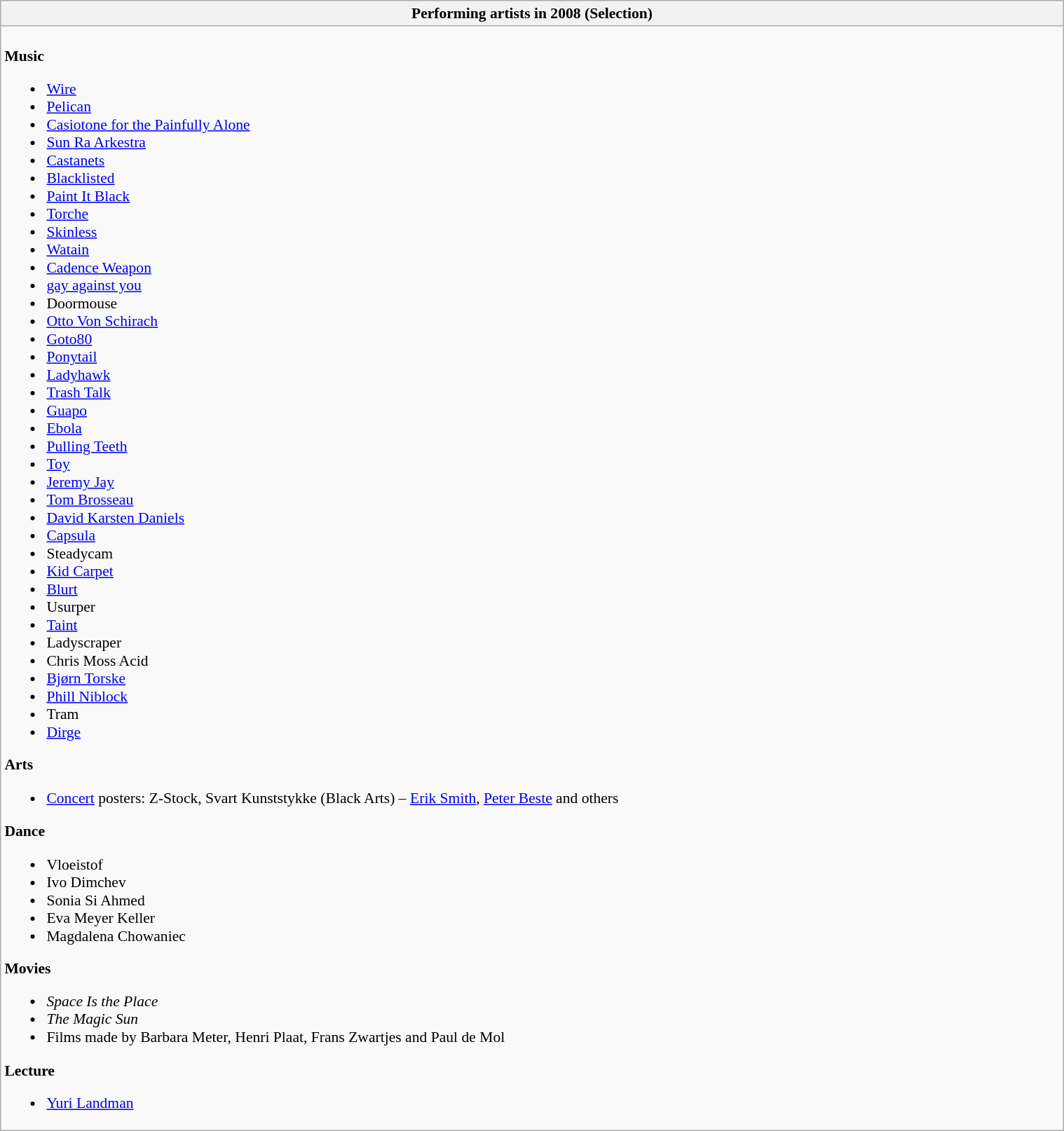<table class="wikitable collapsible collapsed" style="clear:none; font-size:90%; margin:0 auto; padding:0 auto;width:80%">
<tr>
<th style="text-align:center;">Performing artists in 2008 (Selection)</th>
</tr>
<tr>
<td><br><strong>Music</strong><ul><li><a href='#'>Wire</a></li><li><a href='#'>Pelican</a></li><li><a href='#'>Casiotone for the Painfully Alone</a></li><li><a href='#'>Sun Ra Arkestra</a></li><li><a href='#'>Castanets</a></li><li><a href='#'>Blacklisted</a></li><li><a href='#'>Paint It Black</a></li><li><a href='#'>Torche</a></li><li><a href='#'>Skinless</a></li><li><a href='#'>Watain</a></li><li><a href='#'>Cadence Weapon</a></li><li><a href='#'>gay against you</a></li><li>Doormouse</li><li><a href='#'>Otto Von Schirach</a></li><li><a href='#'>Goto80</a></li><li><a href='#'>Ponytail</a></li><li><a href='#'>Ladyhawk</a></li><li><a href='#'>Trash Talk</a></li><li><a href='#'>Guapo</a></li><li><a href='#'>Ebola</a></li><li><a href='#'>Pulling Teeth</a></li><li><a href='#'>Toy</a></li><li><a href='#'>Jeremy Jay</a></li><li><a href='#'>Tom Brosseau</a></li><li><a href='#'>David Karsten Daniels</a></li><li><a href='#'>Capsula</a></li><li>Steadycam</li><li><a href='#'>Kid Carpet</a></li><li><a href='#'>Blurt</a></li><li>Usurper</li><li><a href='#'>Taint</a></li><li>Ladyscraper</li><li>Chris Moss Acid</li><li><a href='#'>Bjørn Torske</a></li><li><a href='#'>Phill Niblock</a></li><li>Tram</li><li><a href='#'>Dirge</a></li></ul><strong>Arts</strong><ul><li><a href='#'>Concert</a> posters: Z-Stock, Svart Kunststykke (Black Arts) – <a href='#'>Erik Smith</a>, <a href='#'>Peter Beste</a> and others</li></ul><strong>Dance</strong><ul><li>Vloeistof</li><li>Ivo Dimchev</li><li>Sonia Si Ahmed</li><li>Eva Meyer Keller</li><li>Magdalena Chowaniec</li></ul><strong>Movies</strong><ul><li><em>Space Is the Place</em></li><li><em>The Magic Sun</em></li><li>Films made by Barbara Meter, Henri Plaat, Frans Zwartjes and Paul de Mol</li></ul><strong>Lecture</strong><ul><li><a href='#'>Yuri Landman</a></li></ul></td>
</tr>
</table>
